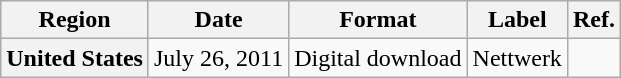<table class="wikitable plainrowheaders">
<tr>
<th scope="col">Region</th>
<th scope="col">Date</th>
<th scope="col">Format</th>
<th scope="col">Label</th>
<th scope="col">Ref.</th>
</tr>
<tr>
<th scope="row">United States</th>
<td>July 26, 2011</td>
<td>Digital download</td>
<td>Nettwerk</td>
<td></td>
</tr>
</table>
